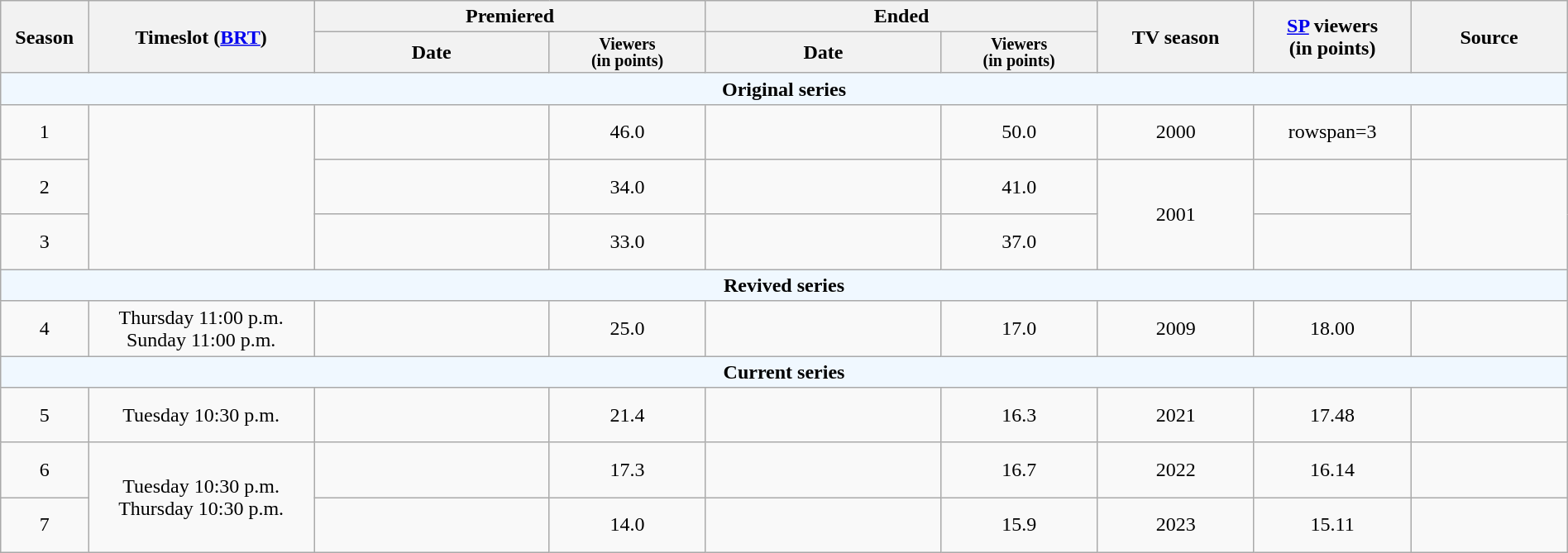<table class="wikitable" style="text-align:center; width:100%;">
<tr>
<th rowspan=2>Season</th>
<th rowspan=2>Timeslot (<a href='#'>BRT</a>)</th>
<th colspan=2 width="25%">Premiered</th>
<th colspan=2 width="25%">Ended</th>
<th rowspan=2 width="10%">TV season</th>
<th rowspan=2 width="10%"><a href='#'>SP</a> viewers<br>(in points)</th>
<th rowspan=2 width="10%">Source</th>
</tr>
<tr>
<th>Date</th>
<th span style="width:10%; font-size:smaller; font-weight:bold; line-height:100%;">Viewers<br>(in points)</th>
<th>Date</th>
<th span style="width:10%; font-size:smaller; font-weight:bold; line-height:100%;">Viewers<br>(in points)</th>
</tr>
<tr>
<td bgcolor="F0F8FF" colspan=9><strong>Original series</strong></td>
</tr>
<tr>
<td style="height:37px">1</td>
<td rowspan=3></td>
<td></td>
<td>46.0</td>
<td></td>
<td>50.0</td>
<td>2000</td>
<td>rowspan=3 </td>
<td></td>
</tr>
<tr>
<td style="height:37px">2</td>
<td></td>
<td>34.0</td>
<td></td>
<td>41.0</td>
<td rowspan=2>2001</td>
<td></td>
</tr>
<tr>
<td style="height:37px">3</td>
<td></td>
<td>33.0</td>
<td></td>
<td>37.0</td>
<td></td>
</tr>
<tr>
<td bgcolor="F0F8FF" colspan=9><strong>Revived series</strong></td>
</tr>
<tr>
<td style="height:37px">4</td>
<td>Thursday 11:00 p.m.<br>Sunday 11:00 p.m.</td>
<td></td>
<td>25.0</td>
<td></td>
<td>17.0</td>
<td>2009</td>
<td>18.00</td>
<td></td>
</tr>
<tr>
<td bgcolor="F0F8FF" colspan=9><strong>Current series</strong></td>
</tr>
<tr>
<td style="height:37px">5</td>
<td>Tuesday 10:30 p.m.</td>
<td></td>
<td>21.4</td>
<td></td>
<td>16.3</td>
<td>2021</td>
<td>17.48</td>
<td><br></td>
</tr>
<tr>
<td style="height:37px">6</td>
<td rowspan=2>Tuesday 10:30 p.m.<br>Thursday 10:30 p.m.</td>
<td></td>
<td>17.3</td>
<td></td>
<td>16.7</td>
<td>2022</td>
<td>16.14</td>
<td><br></td>
</tr>
<tr>
<td style="height:37px">7</td>
<td></td>
<td>14.0</td>
<td></td>
<td>15.9</td>
<td>2023</td>
<td>15.11</td>
<td><br></td>
</tr>
</table>
